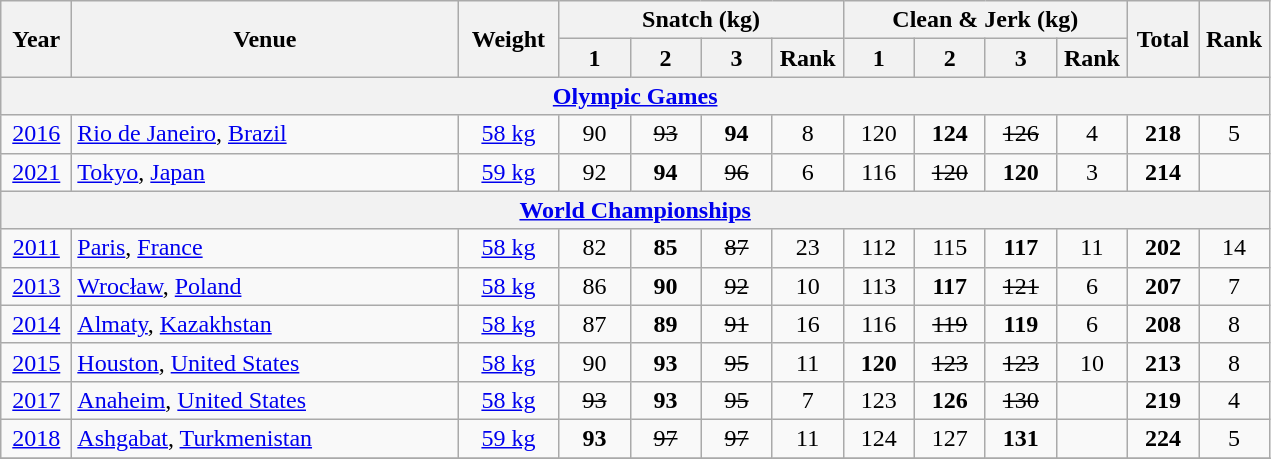<table class="wikitable" style="text-align:center;">
<tr>
<th rowspan=2 width=40>Year</th>
<th rowspan=2 width=250>Venue</th>
<th rowspan=2 width=60>Weight</th>
<th colspan=4>Snatch (kg)</th>
<th colspan=4>Clean & Jerk (kg)</th>
<th rowspan=2 width=40>Total</th>
<th rowspan=2 width=40>Rank</th>
</tr>
<tr>
<th width=40>1</th>
<th width=40>2</th>
<th width=40>3</th>
<th width=40>Rank</th>
<th width=40>1</th>
<th width=40>2</th>
<th width=40>3</th>
<th width=40>Rank</th>
</tr>
<tr>
<th colspan=13><a href='#'>Olympic Games</a></th>
</tr>
<tr>
<td><a href='#'>2016</a></td>
<td align=left> <a href='#'>Rio de Janeiro</a>, <a href='#'>Brazil</a></td>
<td><a href='#'>58 kg</a></td>
<td>90</td>
<td><s>93</s></td>
<td><strong>94</strong></td>
<td>8</td>
<td>120</td>
<td><strong>124</strong></td>
<td><s>126</s></td>
<td>4</td>
<td><strong>218</strong></td>
<td>5</td>
</tr>
<tr>
<td><a href='#'>2021</a></td>
<td align=left> <a href='#'>Tokyo</a>, <a href='#'>Japan</a></td>
<td><a href='#'>59 kg</a></td>
<td>92</td>
<td><strong>94</strong></td>
<td><s>96</s></td>
<td>6</td>
<td>116</td>
<td><s>120</s></td>
<td><strong>120</strong></td>
<td>3</td>
<td><strong>214</strong></td>
<td></td>
</tr>
<tr>
<th colspan=13><a href='#'>World Championships</a></th>
</tr>
<tr>
<td><a href='#'>2011</a></td>
<td align=left> <a href='#'>Paris</a>, <a href='#'>France</a></td>
<td><a href='#'>58 kg</a></td>
<td>82</td>
<td><strong>85</strong></td>
<td><s> 87</s></td>
<td>23</td>
<td>112</td>
<td>115</td>
<td><strong>117</strong></td>
<td>11</td>
<td><strong>202</strong></td>
<td>14</td>
</tr>
<tr>
<td><a href='#'>2013</a></td>
<td align=left> <a href='#'>Wrocław</a>, <a href='#'>Poland</a></td>
<td><a href='#'>58 kg</a></td>
<td>86</td>
<td><strong>90</strong></td>
<td><s> 92</s></td>
<td>10</td>
<td>113</td>
<td><strong>117</strong></td>
<td><s>121</s></td>
<td>6</td>
<td><strong>207</strong></td>
<td>7</td>
</tr>
<tr>
<td><a href='#'>2014</a></td>
<td align=left> <a href='#'>Almaty</a>, <a href='#'>Kazakhstan</a></td>
<td><a href='#'>58 kg</a></td>
<td>87</td>
<td><strong>89</strong></td>
<td><s> 91</s></td>
<td>16</td>
<td>116</td>
<td><s>119</s></td>
<td><strong>119</strong></td>
<td>6</td>
<td><strong>208</strong></td>
<td>8</td>
</tr>
<tr>
<td><a href='#'>2015</a></td>
<td align=left> <a href='#'>Houston</a>, <a href='#'>United States</a></td>
<td><a href='#'>58 kg</a></td>
<td>90</td>
<td><strong>93</strong></td>
<td><s>95</s></td>
<td>11</td>
<td><strong>120</strong></td>
<td><s>123</s></td>
<td><s>123</s></td>
<td>10</td>
<td><strong>213</strong></td>
<td>8</td>
</tr>
<tr>
<td><a href='#'>2017</a></td>
<td align=left> <a href='#'>Anaheim</a>, <a href='#'>United States</a></td>
<td><a href='#'>58 kg</a></td>
<td><s>93</s></td>
<td><strong>93</strong></td>
<td><s>95</s></td>
<td>7</td>
<td>123</td>
<td><strong>126</strong></td>
<td><s>130</s></td>
<td></td>
<td><strong>219</strong></td>
<td>4</td>
</tr>
<tr>
<td><a href='#'>2018</a></td>
<td align=left> <a href='#'>Ashgabat</a>, <a href='#'>Turkmenistan</a></td>
<td><a href='#'>59 kg</a></td>
<td><strong>93</strong></td>
<td><s>97</s></td>
<td><s>97</s></td>
<td>11</td>
<td>124</td>
<td>127</td>
<td><strong>131</strong></td>
<td></td>
<td><strong>224</strong></td>
<td>5</td>
</tr>
<tr>
</tr>
</table>
